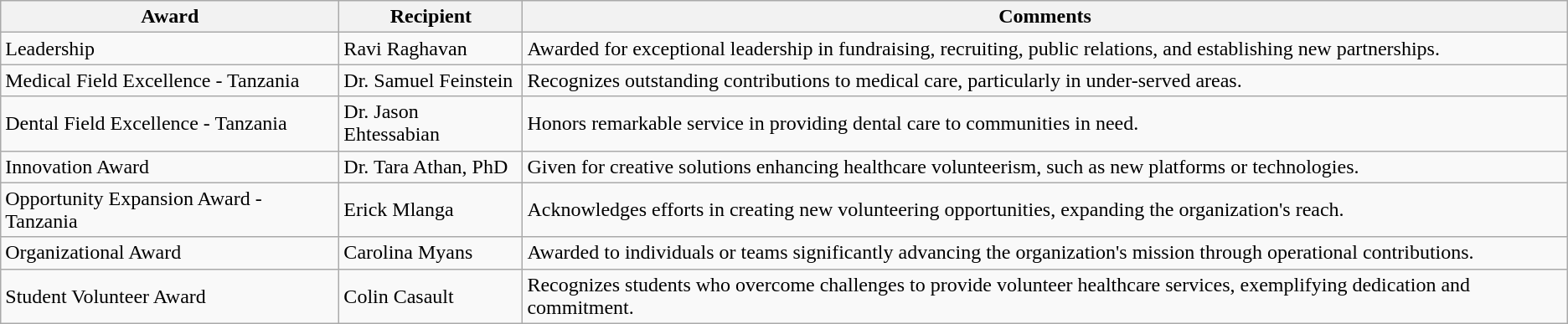<table class="wikitable">
<tr>
<th>Award</th>
<th>Recipient</th>
<th>Comments</th>
</tr>
<tr>
<td>Leadership</td>
<td>Ravi Raghavan</td>
<td>Awarded for exceptional leadership in fundraising, recruiting, public relations, and establishing new partnerships.</td>
</tr>
<tr>
<td>Medical Field Excellence - Tanzania</td>
<td>Dr. Samuel Feinstein</td>
<td>Recognizes outstanding contributions to medical care, particularly in under-served areas.</td>
</tr>
<tr>
<td>Dental Field Excellence - Tanzania</td>
<td>Dr. Jason Ehtessabian</td>
<td>Honors remarkable service in providing dental care to communities in need.</td>
</tr>
<tr>
<td>Innovation Award</td>
<td>Dr. Tara Athan, PhD</td>
<td>Given for creative solutions enhancing healthcare volunteerism, such as new platforms or technologies.</td>
</tr>
<tr>
<td>Opportunity Expansion Award - Tanzania</td>
<td>Erick Mlanga</td>
<td>Acknowledges efforts in creating new volunteering opportunities, expanding the organization's reach.</td>
</tr>
<tr>
<td>Organizational Award</td>
<td>Carolina Myans</td>
<td>Awarded to individuals or teams significantly advancing the organization's mission through operational contributions.</td>
</tr>
<tr>
<td>Student Volunteer Award</td>
<td>Colin Casault</td>
<td>Recognizes students who overcome challenges to provide volunteer healthcare services, exemplifying dedication and commitment.</td>
</tr>
</table>
